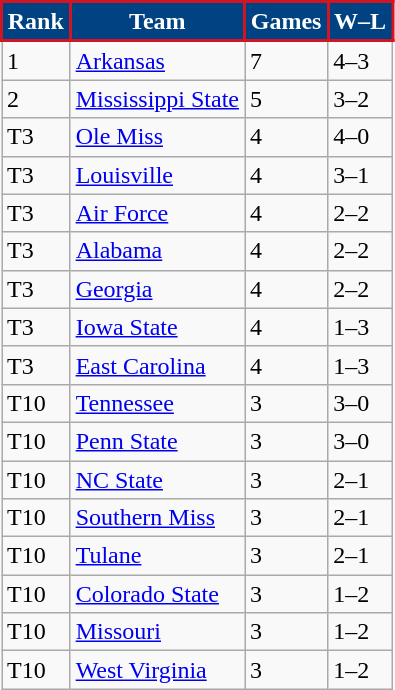<table class = "wikitable">
<tr>
<th style="background:#014282; color:#FFFFFF; border: 2px solid #D01623;">Rank</th>
<th style="background:#014282; color:#FFFFFF; border: 2px solid #D01623;">Team</th>
<th style="background:#014282; color:#FFFFFF; border: 2px solid #D01623;">Games</th>
<th style="background:#014282; color:#FFFFFF; border: 2px solid #D01623;">W–L</th>
</tr>
<tr>
<td>1</td>
<td><a href='#'>Arkansas</a></td>
<td>7</td>
<td>4–3</td>
</tr>
<tr>
<td>2</td>
<td><a href='#'>Mississippi State</a></td>
<td>5</td>
<td>3–2</td>
</tr>
<tr>
<td>T3</td>
<td><a href='#'>Ole Miss</a></td>
<td>4</td>
<td>4–0</td>
</tr>
<tr>
<td>T3</td>
<td><a href='#'>Louisville</a></td>
<td>4</td>
<td>3–1</td>
</tr>
<tr>
<td>T3</td>
<td><a href='#'>Air Force</a></td>
<td>4</td>
<td>2–2</td>
</tr>
<tr>
<td>T3</td>
<td><a href='#'>Alabama</a></td>
<td>4</td>
<td>2–2</td>
</tr>
<tr>
<td>T3</td>
<td><a href='#'>Georgia</a></td>
<td>4</td>
<td>2–2</td>
</tr>
<tr>
<td>T3</td>
<td><a href='#'>Iowa State</a></td>
<td>4</td>
<td>1–3</td>
</tr>
<tr>
<td>T3</td>
<td><a href='#'>East Carolina</a></td>
<td>4</td>
<td>1–3</td>
</tr>
<tr>
<td>T10</td>
<td><a href='#'>Tennessee</a></td>
<td>3</td>
<td>3–0</td>
</tr>
<tr>
<td>T10</td>
<td><a href='#'>Penn State</a></td>
<td>3</td>
<td>3–0</td>
</tr>
<tr>
<td>T10</td>
<td><a href='#'>NC State</a></td>
<td>3</td>
<td>2–1</td>
</tr>
<tr>
<td>T10</td>
<td><a href='#'>Southern Miss</a></td>
<td>3</td>
<td>2–1</td>
</tr>
<tr>
<td>T10</td>
<td><a href='#'>Tulane</a></td>
<td>3</td>
<td>2–1</td>
</tr>
<tr>
<td>T10</td>
<td><a href='#'>Colorado State</a></td>
<td>3</td>
<td>1–2</td>
</tr>
<tr>
<td>T10</td>
<td><a href='#'>Missouri</a></td>
<td>3</td>
<td>1–2</td>
</tr>
<tr>
<td>T10</td>
<td><a href='#'>West Virginia</a></td>
<td>3</td>
<td>1–2</td>
</tr>
</table>
